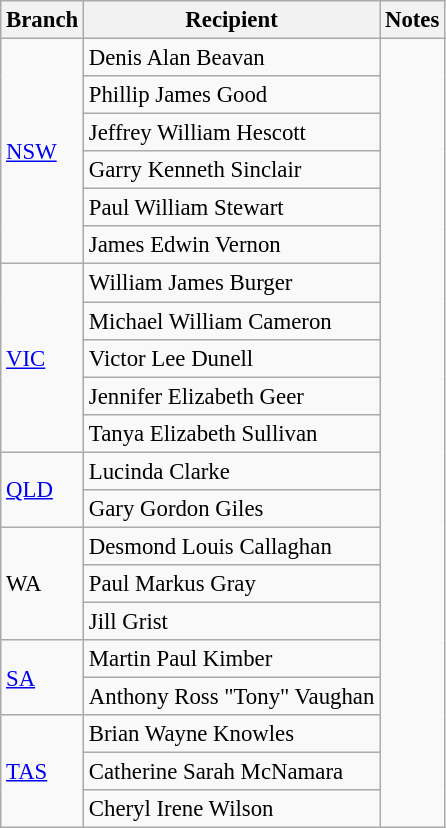<table class="wikitable" style="font-size:95%;">
<tr>
<th>Branch</th>
<th>Recipient</th>
<th>Notes</th>
</tr>
<tr>
<td rowspan=6><a href='#'>NSW</a></td>
<td>Denis Alan Beavan</td>
<td rowspan=32></td>
</tr>
<tr>
<td>Phillip James Good</td>
</tr>
<tr>
<td>Jeffrey William Hescott</td>
</tr>
<tr>
<td>Garry Kenneth Sinclair</td>
</tr>
<tr>
<td>Paul William Stewart</td>
</tr>
<tr>
<td>James Edwin Vernon</td>
</tr>
<tr>
<td rowspan=5><a href='#'>VIC</a></td>
<td>William James Burger</td>
</tr>
<tr>
<td>Michael William Cameron</td>
</tr>
<tr>
<td>Victor Lee Dunell</td>
</tr>
<tr>
<td>Jennifer Elizabeth Geer</td>
</tr>
<tr>
<td>Tanya Elizabeth Sullivan</td>
</tr>
<tr>
<td rowspan=2><a href='#'>QLD</a></td>
<td>Lucinda Clarke</td>
</tr>
<tr>
<td>Gary Gordon Giles</td>
</tr>
<tr>
<td rowspan=3>WA</td>
<td>Desmond Louis Callaghan</td>
</tr>
<tr>
<td>Paul Markus Gray</td>
</tr>
<tr>
<td>Jill Grist</td>
</tr>
<tr>
<td rowspan=2><a href='#'>SA</a></td>
<td>Martin Paul Kimber</td>
</tr>
<tr>
<td>Anthony Ross "Tony" Vaughan</td>
</tr>
<tr>
<td rowspan=3><a href='#'>TAS</a></td>
<td>Brian Wayne Knowles</td>
</tr>
<tr>
<td>Catherine Sarah McNamara</td>
</tr>
<tr>
<td>Cheryl Irene Wilson</td>
</tr>
</table>
